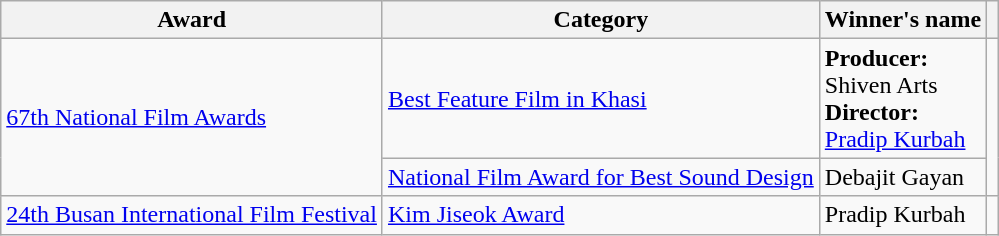<table class="wikitable sortable">
<tr>
<th>Award</th>
<th>Category</th>
<th>Winner's name</th>
<th></th>
</tr>
<tr>
<td rowspan="2"><a href='#'>67th National Film Awards</a></td>
<td><a href='#'>Best Feature Film in Khasi</a></td>
<td><strong>Producer:</strong><br>Shiven Arts<br><strong>Director:</strong><br><a href='#'>Pradip Kurbah</a></td>
<td rowspan="2"></td>
</tr>
<tr>
<td><a href='#'>National Film Award for Best Sound Design</a></td>
<td>Debajit Gayan</td>
</tr>
<tr>
<td><a href='#'>24th Busan International Film Festival</a></td>
<td><a href='#'>Kim Jiseok Award</a></td>
<td>Pradip Kurbah</td>
<td></td>
</tr>
</table>
